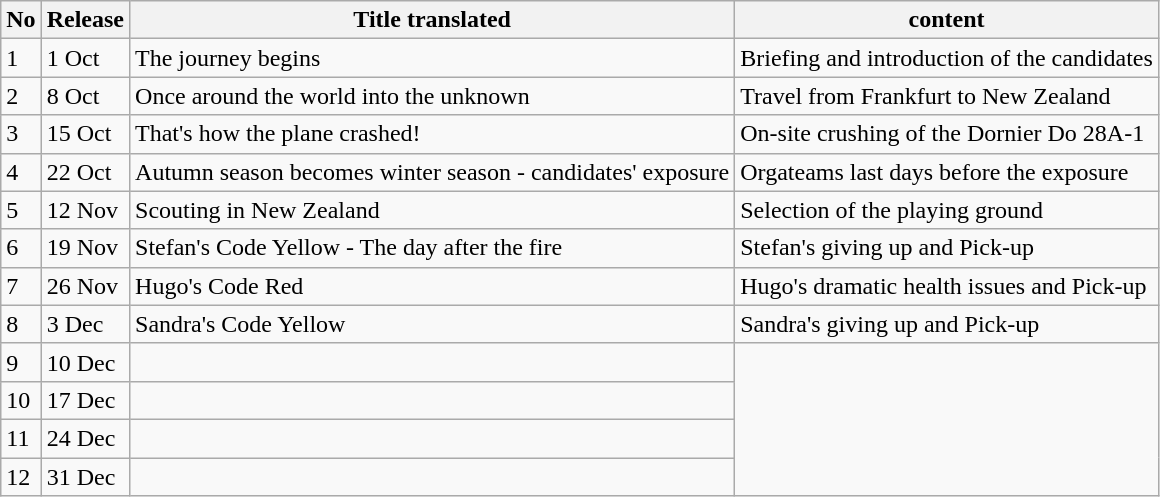<table class="wikitable">
<tr>
<th>No</th>
<th>Release</th>
<th>Title translated</th>
<th>content</th>
</tr>
<tr>
<td>1</td>
<td>1 Oct</td>
<td>The journey begins</td>
<td>Briefing and introduction of the candidates</td>
</tr>
<tr>
<td>2</td>
<td>8 Oct</td>
<td>Once around the world into the unknown</td>
<td>Travel from Frankfurt to New Zealand</td>
</tr>
<tr>
<td>3</td>
<td>15 Oct</td>
<td>That's how the plane crashed!</td>
<td>On-site crushing of the Dornier Do 28A-1</td>
</tr>
<tr>
<td>4</td>
<td>22 Oct</td>
<td>Autumn season becomes winter season - candidates' exposure</td>
<td>Orgateams last days before the exposure</td>
</tr>
<tr>
<td>5</td>
<td>12 Nov</td>
<td>Scouting in New Zealand</td>
<td>Selection of the playing ground</td>
</tr>
<tr>
<td>6</td>
<td>19 Nov</td>
<td>Stefan's Code Yellow - The day after the fire</td>
<td>Stefan's giving up and Pick-up</td>
</tr>
<tr>
<td>7</td>
<td>26 Nov</td>
<td>Hugo's Code Red</td>
<td>Hugo's dramatic health issues and Pick-up</td>
</tr>
<tr>
<td>8</td>
<td>3 Dec</td>
<td>Sandra's Code Yellow</td>
<td>Sandra's giving up and Pick-up</td>
</tr>
<tr>
<td>9</td>
<td>10 Dec</td>
<td></td>
</tr>
<tr>
<td>10</td>
<td>17 Dec</td>
<td></td>
</tr>
<tr>
<td>11</td>
<td>24 Dec</td>
<td></td>
</tr>
<tr>
<td>12</td>
<td>31 Dec</td>
<td></td>
</tr>
</table>
